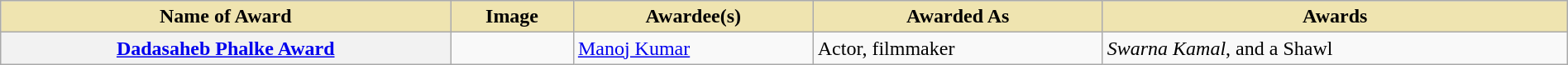<table class="wikitable plainrowheaders" style="width:100%;">
<tr>
<th scope="col" style="background-color:#EFE4B0;">Name of Award</th>
<th scope="col" style="background-color:#EFE4B0;">Image</th>
<th scope="col" style="background-color:#EFE4B0;">Awardee(s)</th>
<th scope="col" style="background-color:#EFE4B0;">Awarded As</th>
<th scope="col" style="background-color:#EFE4B0;">Awards</th>
</tr>
<tr>
<th scope="row"><a href='#'>Dadasaheb Phalke Award</a></th>
<td></td>
<td><a href='#'>Manoj Kumar</a></td>
<td>Actor, filmmaker</td>
<td><em>Swarna Kamal</em>,  and a Shawl</td>
</tr>
</table>
